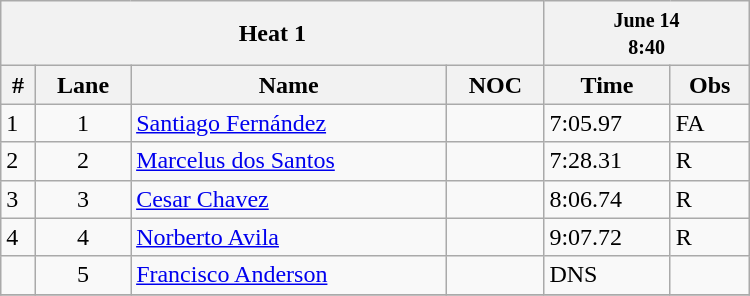<table class="wikitable" width=500>
<tr>
<th colspan=4>Heat 1</th>
<th colspan=2><small>June 14<br>8:40</small></th>
</tr>
<tr>
<th>#</th>
<th>Lane</th>
<th>Name</th>
<th>NOC</th>
<th>Time</th>
<th>Obs</th>
</tr>
<tr>
<td>1</td>
<td align=center>1</td>
<td><a href='#'>Santiago Fernández</a></td>
<td></td>
<td>7:05.97</td>
<td>FA</td>
</tr>
<tr>
<td>2</td>
<td align=center>2</td>
<td><a href='#'>Marcelus dos Santos</a></td>
<td></td>
<td>7:28.31</td>
<td>R</td>
</tr>
<tr>
<td>3</td>
<td align=center>3</td>
<td><a href='#'>Cesar Chavez</a></td>
<td></td>
<td>8:06.74</td>
<td>R</td>
</tr>
<tr>
<td>4</td>
<td align=center>4</td>
<td><a href='#'>Norberto Avila</a></td>
<td></td>
<td>9:07.72</td>
<td>R</td>
</tr>
<tr>
<td></td>
<td align=center>5</td>
<td><a href='#'>Francisco Anderson</a></td>
<td></td>
<td>DNS</td>
<td></td>
</tr>
<tr>
</tr>
</table>
